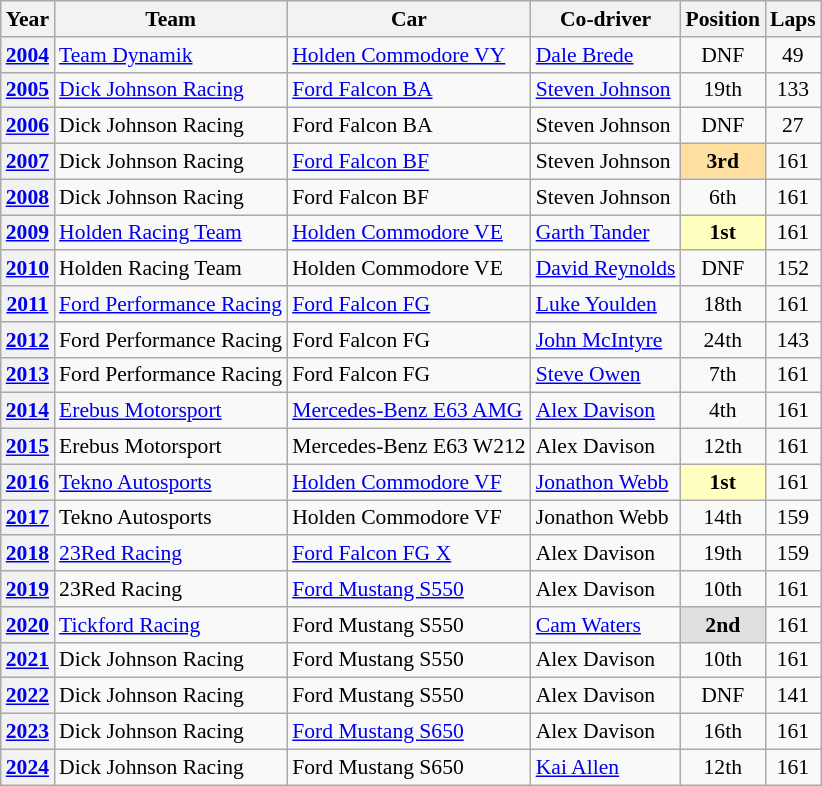<table class="wikitable" style="font-size: 90%;">
<tr>
<th>Year</th>
<th>Team</th>
<th>Car</th>
<th>Co-driver</th>
<th>Position</th>
<th>Laps</th>
</tr>
<tr>
<th><a href='#'>2004</a></th>
<td><a href='#'>Team Dynamik</a></td>
<td><a href='#'>Holden Commodore VY</a></td>
<td> <a href='#'>Dale Brede</a></td>
<td align="center">DNF</td>
<td align="center">49</td>
</tr>
<tr>
<th><a href='#'>2005</a></th>
<td><a href='#'>Dick Johnson Racing</a></td>
<td><a href='#'>Ford Falcon BA</a></td>
<td> <a href='#'>Steven Johnson</a></td>
<td align="center">19th</td>
<td align="center">133</td>
</tr>
<tr>
<th><a href='#'>2006</a></th>
<td>Dick Johnson Racing</td>
<td>Ford Falcon BA</td>
<td> Steven Johnson</td>
<td align="center">DNF</td>
<td align="center">27</td>
</tr>
<tr>
<th><a href='#'>2007</a></th>
<td>Dick Johnson Racing</td>
<td><a href='#'>Ford Falcon BF</a></td>
<td> Steven Johnson</td>
<td align="center" style="background: #ffdf9f"><strong>3rd</strong></td>
<td align="center">161</td>
</tr>
<tr>
<th><a href='#'>2008</a></th>
<td>Dick Johnson Racing</td>
<td>Ford Falcon BF</td>
<td> Steven Johnson</td>
<td align="center">6th</td>
<td align="center">161</td>
</tr>
<tr>
<th><a href='#'>2009</a></th>
<td><a href='#'>Holden Racing Team</a></td>
<td><a href='#'>Holden Commodore VE</a></td>
<td> <a href='#'>Garth Tander</a></td>
<td align="center" style="background: #ffffbf"><strong>1st</strong></td>
<td align="center">161</td>
</tr>
<tr>
<th><a href='#'>2010</a></th>
<td>Holden Racing Team</td>
<td>Holden Commodore VE</td>
<td> <a href='#'>David Reynolds</a></td>
<td align="center">DNF</td>
<td align="center">152</td>
</tr>
<tr>
<th><a href='#'>2011</a></th>
<td><a href='#'>Ford Performance Racing</a></td>
<td><a href='#'>Ford Falcon FG</a></td>
<td> <a href='#'>Luke Youlden</a></td>
<td align="center">18th</td>
<td align="center">161</td>
</tr>
<tr>
<th><a href='#'>2012</a></th>
<td>Ford Performance Racing</td>
<td>Ford Falcon FG</td>
<td> <a href='#'>John McIntyre</a></td>
<td align="center">24th</td>
<td align="center">143</td>
</tr>
<tr>
<th><a href='#'>2013</a></th>
<td>Ford Performance Racing</td>
<td>Ford Falcon FG</td>
<td> <a href='#'>Steve Owen</a></td>
<td align="center">7th</td>
<td align="center">161</td>
</tr>
<tr>
<th><a href='#'>2014</a></th>
<td><a href='#'>Erebus Motorsport</a></td>
<td><a href='#'>Mercedes-Benz E63 AMG</a></td>
<td> <a href='#'>Alex Davison</a></td>
<td align="center">4th</td>
<td align="center">161</td>
</tr>
<tr>
<th><a href='#'>2015</a></th>
<td>Erebus Motorsport</td>
<td>Mercedes-Benz E63 W212</td>
<td> Alex Davison</td>
<td align="center">12th</td>
<td align="center">161</td>
</tr>
<tr>
<th><a href='#'>2016</a></th>
<td><a href='#'>Tekno Autosports</a></td>
<td><a href='#'>Holden Commodore VF</a></td>
<td> <a href='#'>Jonathon Webb</a></td>
<td align="center" style="background: #ffffbf"><strong>1st</strong></td>
<td align="center">161</td>
</tr>
<tr>
<th><a href='#'>2017</a></th>
<td>Tekno Autosports</td>
<td>Holden Commodore VF</td>
<td> Jonathon Webb</td>
<td align="center">14th</td>
<td align="center">159</td>
</tr>
<tr>
<th><a href='#'>2018</a></th>
<td><a href='#'>23Red Racing</a></td>
<td><a href='#'>Ford Falcon FG X</a></td>
<td> Alex Davison</td>
<td align="center">19th</td>
<td align="center">159</td>
</tr>
<tr>
<th><a href='#'>2019</a></th>
<td>23Red Racing</td>
<td><a href='#'>Ford Mustang S550</a></td>
<td> Alex Davison</td>
<td align="center">10th</td>
<td align="center">161</td>
</tr>
<tr>
<th><a href='#'>2020</a></th>
<td><a href='#'>Tickford Racing</a></td>
<td>Ford Mustang S550</td>
<td> <a href='#'>Cam Waters</a></td>
<td align="center" style="background: #dfdfdf"><strong>2nd</strong></td>
<td align="center">161</td>
</tr>
<tr>
<th><a href='#'>2021</a></th>
<td>Dick Johnson Racing</td>
<td>Ford Mustang S550</td>
<td> Alex Davison</td>
<td align="center">10th</td>
<td align="center">161</td>
</tr>
<tr>
<th><a href='#'>2022</a></th>
<td>Dick Johnson Racing</td>
<td>Ford Mustang S550</td>
<td> Alex Davison</td>
<td align="center">DNF</td>
<td align="center">141</td>
</tr>
<tr>
<th><a href='#'>2023</a></th>
<td>Dick Johnson Racing</td>
<td><a href='#'>Ford Mustang S650</a></td>
<td> Alex Davison</td>
<td align="center">16th</td>
<td align="center">161</td>
</tr>
<tr>
<th><a href='#'>2024</a></th>
<td>Dick Johnson Racing</td>
<td>Ford Mustang S650</td>
<td> <a href='#'>Kai Allen</a></td>
<td align="center">12th</td>
<td align="center">161</td>
</tr>
</table>
